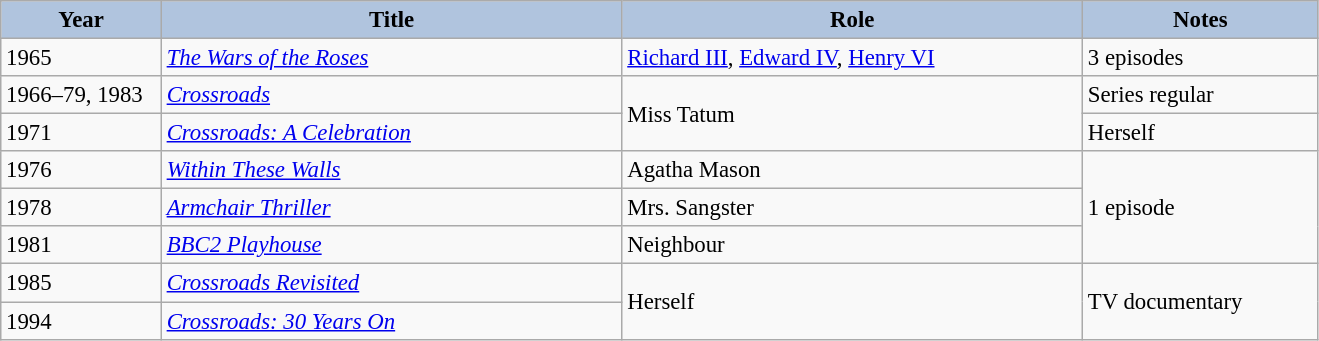<table class="wikitable" style="font-size: 95%;">
<tr>
<th style="background:#B0C4DE;" width="100">Year</th>
<th style="background:#B0C4DE;" width="300">Title</th>
<th style="background:#B0C4DE;" width="300">Role</th>
<th style="background:#B0C4DE;" width="150">Notes</th>
</tr>
<tr>
<td>1965</td>
<td><em><a href='#'>The Wars of the Roses</a></em></td>
<td><a href='#'>Richard III</a>, <a href='#'>Edward IV</a>, <a href='#'>Henry VI</a></td>
<td>3 episodes</td>
</tr>
<tr>
<td>1966–79, 1983</td>
<td><em><a href='#'>Crossroads</a></em></td>
<td rowspan="2">Miss Tatum</td>
<td>Series regular</td>
</tr>
<tr>
<td>1971</td>
<td><em><a href='#'>Crossroads: A Celebration</a></em></td>
<td>Herself</td>
</tr>
<tr>
<td>1976</td>
<td><em><a href='#'>Within These Walls</a></em></td>
<td>Agatha Mason</td>
<td rowspan="3">1 episode</td>
</tr>
<tr>
<td>1978</td>
<td><em><a href='#'>Armchair Thriller</a></em></td>
<td>Mrs. Sangster</td>
</tr>
<tr>
<td>1981</td>
<td><em><a href='#'>BBC2 Playhouse</a></em></td>
<td>Neighbour</td>
</tr>
<tr>
<td>1985</td>
<td><em><a href='#'>Crossroads Revisited</a></em></td>
<td rowspan="2">Herself</td>
<td rowspan="2">TV documentary</td>
</tr>
<tr>
<td>1994</td>
<td><em><a href='#'>Crossroads: 30 Years On</a></em></td>
</tr>
</table>
